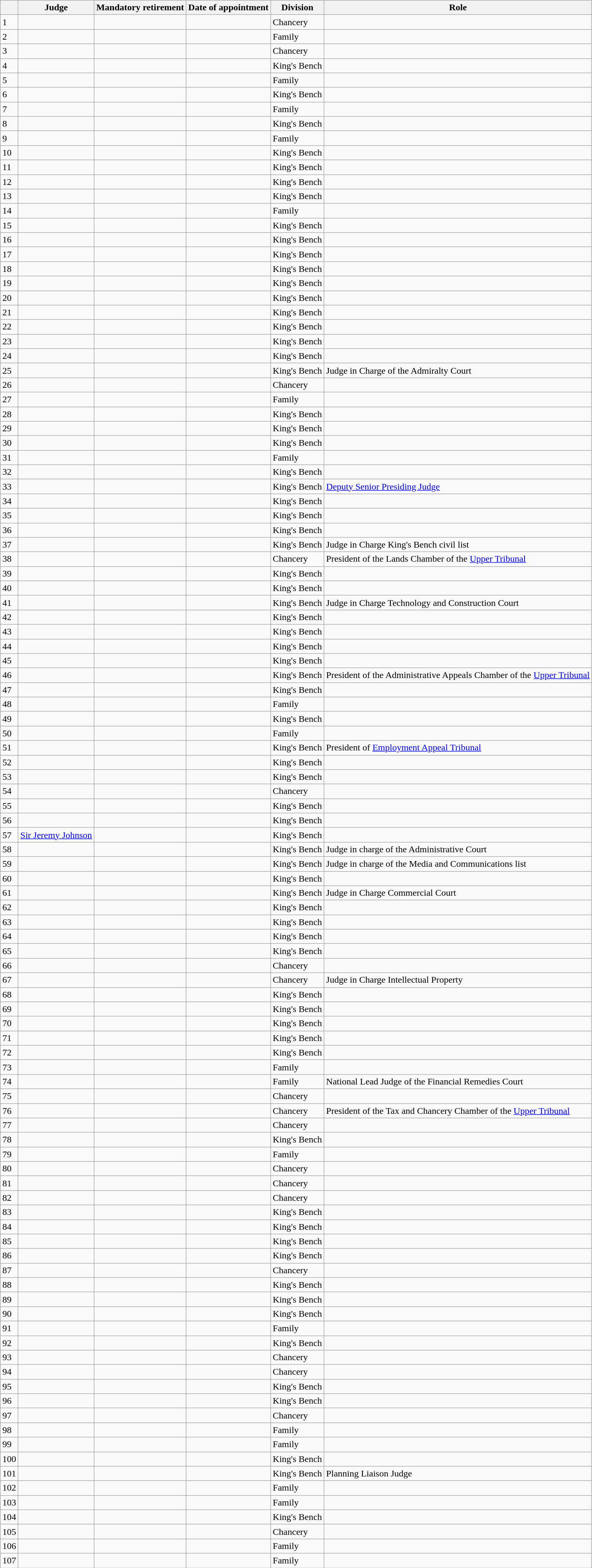<table class="wikitable sortable">
<tr>
<th></th>
<th>Judge</th>
<th>Mandatory retirement</th>
<th>Date of appointment</th>
<th>Division</th>
<th>Role</th>
</tr>
<tr>
<td>1</td>
<td></td>
<td></td>
<td></td>
<td>Chancery</td>
<td></td>
</tr>
<tr>
<td>2</td>
<td></td>
<td></td>
<td></td>
<td>Family</td>
<td></td>
</tr>
<tr>
<td>3</td>
<td></td>
<td></td>
<td></td>
<td>Chancery</td>
<td></td>
</tr>
<tr>
<td>4</td>
<td></td>
<td></td>
<td></td>
<td>King's Bench</td>
<td></td>
</tr>
<tr>
<td>5</td>
<td></td>
<td></td>
<td></td>
<td>Family</td>
<td></td>
</tr>
<tr>
<td>6</td>
<td></td>
<td></td>
<td></td>
<td>King's Bench</td>
<td></td>
</tr>
<tr>
<td>7</td>
<td></td>
<td></td>
<td></td>
<td>Family</td>
<td></td>
</tr>
<tr>
<td>8</td>
<td></td>
<td></td>
<td></td>
<td>King's Bench</td>
<td></td>
</tr>
<tr>
<td>9</td>
<td></td>
<td></td>
<td></td>
<td>Family</td>
<td></td>
</tr>
<tr>
<td>10</td>
<td></td>
<td></td>
<td></td>
<td>King's Bench</td>
<td></td>
</tr>
<tr>
<td>11</td>
<td></td>
<td></td>
<td></td>
<td>King's Bench</td>
<td></td>
</tr>
<tr>
<td>12</td>
<td></td>
<td></td>
<td></td>
<td>King's Bench</td>
<td></td>
</tr>
<tr>
<td>13</td>
<td></td>
<td></td>
<td></td>
<td>King's Bench</td>
<td></td>
</tr>
<tr>
<td>14</td>
<td></td>
<td></td>
<td></td>
<td>Family</td>
<td></td>
</tr>
<tr>
<td>15</td>
<td></td>
<td></td>
<td></td>
<td>King's Bench</td>
<td></td>
</tr>
<tr>
<td>16</td>
<td></td>
<td></td>
<td></td>
<td>King's Bench</td>
<td></td>
</tr>
<tr>
<td>17</td>
<td></td>
<td></td>
<td></td>
<td>King's Bench</td>
<td></td>
</tr>
<tr>
<td>18</td>
<td></td>
<td></td>
<td></td>
<td>King's Bench</td>
<td></td>
</tr>
<tr>
<td>19</td>
<td></td>
<td></td>
<td></td>
<td>King's Bench</td>
<td></td>
</tr>
<tr>
<td>20</td>
<td></td>
<td></td>
<td></td>
<td>King's Bench</td>
<td></td>
</tr>
<tr>
<td>21</td>
<td></td>
<td></td>
<td></td>
<td>King's Bench</td>
<td></td>
</tr>
<tr>
<td>22</td>
<td></td>
<td></td>
<td></td>
<td>King's Bench</td>
<td></td>
</tr>
<tr>
<td>23</td>
<td></td>
<td></td>
<td></td>
<td>King's Bench</td>
<td></td>
</tr>
<tr>
<td>24</td>
<td></td>
<td></td>
<td></td>
<td>King's Bench</td>
<td></td>
</tr>
<tr>
<td>25</td>
<td></td>
<td></td>
<td></td>
<td>King's Bench</td>
<td>Judge in Charge of the Admiralty Court</td>
</tr>
<tr>
<td>26</td>
<td></td>
<td></td>
<td></td>
<td>Chancery</td>
<td></td>
</tr>
<tr>
<td>27</td>
<td></td>
<td></td>
<td></td>
<td>Family</td>
<td></td>
</tr>
<tr>
<td>28</td>
<td></td>
<td></td>
<td></td>
<td>King's Bench</td>
<td></td>
</tr>
<tr>
<td>29</td>
<td></td>
<td></td>
<td></td>
<td>King's Bench</td>
<td></td>
</tr>
<tr>
<td>30</td>
<td></td>
<td></td>
<td></td>
<td>King's Bench</td>
<td></td>
</tr>
<tr>
<td>31</td>
<td></td>
<td></td>
<td></td>
<td>Family</td>
<td></td>
</tr>
<tr>
<td>32</td>
<td></td>
<td></td>
<td></td>
<td>King's Bench</td>
<td></td>
</tr>
<tr>
<td>33</td>
<td></td>
<td></td>
<td></td>
<td>King's Bench</td>
<td><a href='#'>Deputy Senior Presiding Judge</a></td>
</tr>
<tr>
<td>34</td>
<td></td>
<td></td>
<td></td>
<td>King's Bench</td>
<td></td>
</tr>
<tr>
<td>35</td>
<td></td>
<td></td>
<td></td>
<td>King's Bench</td>
<td></td>
</tr>
<tr>
<td>36</td>
<td></td>
<td></td>
<td></td>
<td>King's Bench</td>
<td></td>
</tr>
<tr>
<td>37</td>
<td></td>
<td></td>
<td></td>
<td>King's Bench</td>
<td>Judge in Charge King's Bench civil list</td>
</tr>
<tr>
<td>38</td>
<td></td>
<td></td>
<td></td>
<td>Chancery</td>
<td>President of the Lands Chamber of the <a href='#'>Upper Tribunal</a></td>
</tr>
<tr>
<td>39</td>
<td></td>
<td></td>
<td></td>
<td>King's Bench</td>
<td></td>
</tr>
<tr>
<td>40</td>
<td></td>
<td></td>
<td></td>
<td>King's Bench</td>
<td></td>
</tr>
<tr>
<td>41</td>
<td></td>
<td></td>
<td></td>
<td>King's Bench</td>
<td>Judge in Charge Technology and Construction Court</td>
</tr>
<tr>
<td>42</td>
<td></td>
<td></td>
<td></td>
<td>King's Bench</td>
<td></td>
</tr>
<tr>
<td>43</td>
<td></td>
<td></td>
<td></td>
<td>King's Bench</td>
<td></td>
</tr>
<tr>
<td>44</td>
<td></td>
<td></td>
<td></td>
<td>King's Bench</td>
<td></td>
</tr>
<tr>
<td>45</td>
<td></td>
<td></td>
<td></td>
<td>King's Bench</td>
<td></td>
</tr>
<tr>
<td>46</td>
<td></td>
<td></td>
<td></td>
<td>King's Bench</td>
<td>President of the Administrative Appeals Chamber of the <a href='#'>Upper Tribunal</a></td>
</tr>
<tr>
<td>47</td>
<td></td>
<td></td>
<td></td>
<td>King's Bench</td>
<td></td>
</tr>
<tr>
<td>48</td>
<td></td>
<td></td>
<td></td>
<td>Family</td>
<td></td>
</tr>
<tr>
<td>49</td>
<td></td>
<td></td>
<td></td>
<td>King's Bench</td>
<td></td>
</tr>
<tr>
<td>50</td>
<td></td>
<td></td>
<td></td>
<td>Family</td>
<td></td>
</tr>
<tr>
<td>51</td>
<td></td>
<td></td>
<td></td>
<td>King's Bench</td>
<td>President of <a href='#'>Employment Appeal Tribunal</a></td>
</tr>
<tr>
<td>52</td>
<td></td>
<td></td>
<td></td>
<td>King's Bench</td>
<td></td>
</tr>
<tr>
<td>53</td>
<td></td>
<td></td>
<td></td>
<td>King's Bench</td>
<td></td>
</tr>
<tr>
<td>54</td>
<td></td>
<td></td>
<td></td>
<td>Chancery</td>
<td></td>
</tr>
<tr>
<td>55</td>
<td></td>
<td></td>
<td></td>
<td>King's Bench</td>
<td></td>
</tr>
<tr>
<td>56</td>
<td></td>
<td></td>
<td></td>
<td>King's Bench</td>
<td></td>
</tr>
<tr>
<td>57</td>
<td><a href='#'>Sir Jeremy Johnson</a></td>
<td></td>
<td></td>
<td>King's Bench</td>
<td></td>
</tr>
<tr>
<td>58</td>
<td></td>
<td></td>
<td></td>
<td>King's Bench</td>
<td>Judge in charge of the Administrative Court</td>
</tr>
<tr>
<td>59</td>
<td></td>
<td></td>
<td></td>
<td>King's Bench</td>
<td>Judge in charge of the Media and Communications list</td>
</tr>
<tr>
<td>60</td>
<td></td>
<td></td>
<td></td>
<td>King's Bench</td>
<td></td>
</tr>
<tr>
<td>61</td>
<td></td>
<td></td>
<td></td>
<td>King's Bench</td>
<td>Judge in Charge Commercial Court</td>
</tr>
<tr>
<td>62</td>
<td></td>
<td></td>
<td></td>
<td>King's Bench</td>
<td></td>
</tr>
<tr>
<td>63</td>
<td></td>
<td></td>
<td></td>
<td>King's Bench</td>
<td></td>
</tr>
<tr>
<td>64</td>
<td></td>
<td></td>
<td></td>
<td>King's Bench</td>
<td></td>
</tr>
<tr>
<td>65</td>
<td></td>
<td></td>
<td></td>
<td>King's Bench</td>
<td></td>
</tr>
<tr>
<td>66</td>
<td></td>
<td></td>
<td></td>
<td>Chancery</td>
<td></td>
</tr>
<tr>
<td>67</td>
<td></td>
<td></td>
<td></td>
<td>Chancery</td>
<td>Judge in Charge Intellectual Property</td>
</tr>
<tr>
<td>68</td>
<td></td>
<td></td>
<td></td>
<td>King's Bench</td>
<td></td>
</tr>
<tr>
<td>69</td>
<td></td>
<td></td>
<td></td>
<td>King's Bench</td>
<td></td>
</tr>
<tr>
<td>70</td>
<td></td>
<td></td>
<td></td>
<td>King's Bench</td>
<td></td>
</tr>
<tr>
<td>71</td>
<td></td>
<td></td>
<td></td>
<td>King's Bench</td>
<td></td>
</tr>
<tr>
<td>72</td>
<td></td>
<td></td>
<td></td>
<td>King's Bench</td>
<td></td>
</tr>
<tr>
<td>73</td>
<td></td>
<td></td>
<td></td>
<td>Family</td>
<td></td>
</tr>
<tr>
<td>74</td>
<td></td>
<td></td>
<td></td>
<td>Family</td>
<td>National Lead Judge of the Financial Remedies Court</td>
</tr>
<tr>
<td>75</td>
<td></td>
<td></td>
<td></td>
<td>Chancery</td>
<td></td>
</tr>
<tr>
<td>76</td>
<td></td>
<td></td>
<td></td>
<td>Chancery</td>
<td>President of the Tax and Chancery Chamber of the <a href='#'>Upper Tribunal</a></td>
</tr>
<tr>
<td>77</td>
<td></td>
<td></td>
<td></td>
<td>Chancery</td>
<td></td>
</tr>
<tr>
<td>78</td>
<td></td>
<td></td>
<td></td>
<td>King's Bench</td>
<td></td>
</tr>
<tr>
<td>79</td>
<td></td>
<td></td>
<td></td>
<td>Family</td>
<td></td>
</tr>
<tr>
<td>80</td>
<td></td>
<td></td>
<td></td>
<td>Chancery</td>
<td></td>
</tr>
<tr>
<td>81</td>
<td></td>
<td></td>
<td></td>
<td>Chancery</td>
<td></td>
</tr>
<tr>
<td>82</td>
<td></td>
<td></td>
<td></td>
<td>Chancery</td>
<td></td>
</tr>
<tr>
<td>83</td>
<td></td>
<td></td>
<td></td>
<td>King's Bench</td>
<td></td>
</tr>
<tr>
<td>84</td>
<td></td>
<td></td>
<td></td>
<td>King's Bench</td>
<td></td>
</tr>
<tr>
<td>85</td>
<td></td>
<td></td>
<td></td>
<td>King's Bench</td>
<td></td>
</tr>
<tr>
<td>86</td>
<td></td>
<td></td>
<td></td>
<td>King's Bench</td>
<td></td>
</tr>
<tr>
<td>87</td>
<td></td>
<td></td>
<td></td>
<td>Chancery</td>
<td></td>
</tr>
<tr>
<td>88</td>
<td></td>
<td></td>
<td></td>
<td>King's Bench</td>
<td></td>
</tr>
<tr>
<td>89</td>
<td></td>
<td></td>
<td></td>
<td>King's Bench</td>
<td></td>
</tr>
<tr>
<td>90</td>
<td></td>
<td></td>
<td></td>
<td>King's Bench</td>
<td></td>
</tr>
<tr>
<td>91</td>
<td></td>
<td></td>
<td></td>
<td>Family</td>
<td></td>
</tr>
<tr>
<td>92</td>
<td></td>
<td></td>
<td></td>
<td>King's Bench</td>
<td></td>
</tr>
<tr>
<td>93</td>
<td></td>
<td></td>
<td></td>
<td>Chancery</td>
<td></td>
</tr>
<tr>
<td>94</td>
<td></td>
<td></td>
<td></td>
<td>Chancery</td>
<td></td>
</tr>
<tr>
<td>95</td>
<td></td>
<td></td>
<td></td>
<td>King's Bench</td>
<td></td>
</tr>
<tr>
<td>96</td>
<td></td>
<td></td>
<td></td>
<td>King's Bench</td>
<td></td>
</tr>
<tr>
<td>97</td>
<td></td>
<td></td>
<td></td>
<td>Chancery</td>
<td></td>
</tr>
<tr>
<td>98</td>
<td></td>
<td></td>
<td></td>
<td>Family</td>
<td></td>
</tr>
<tr>
<td>99</td>
<td></td>
<td></td>
<td></td>
<td>Family</td>
<td></td>
</tr>
<tr>
<td>100</td>
<td></td>
<td></td>
<td></td>
<td>King's Bench</td>
<td></td>
</tr>
<tr>
<td>101</td>
<td></td>
<td></td>
<td></td>
<td>King's Bench</td>
<td>Planning Liaison Judge</td>
</tr>
<tr>
<td>102</td>
<td></td>
<td></td>
<td></td>
<td>Family</td>
<td></td>
</tr>
<tr>
<td>103</td>
<td></td>
<td></td>
<td></td>
<td>Family</td>
<td></td>
</tr>
<tr>
<td>104</td>
<td></td>
<td></td>
<td></td>
<td>King's Bench</td>
<td></td>
</tr>
<tr>
<td>105</td>
<td></td>
<td></td>
<td></td>
<td>Chancery</td>
<td></td>
</tr>
<tr>
<td>106</td>
<td></td>
<td></td>
<td></td>
<td>Family</td>
<td></td>
</tr>
<tr>
<td>107</td>
<td></td>
<td></td>
<td></td>
<td>Family</td>
<td></td>
</tr>
</table>
